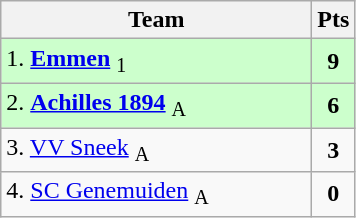<table class="wikitable" style="text-align:center; float:left; margin-right:1em">
<tr>
<th style="width:200px">Team</th>
<th width=20>Pts</th>
</tr>
<tr bgcolor=ccffcc>
<td align=left>1. <strong><a href='#'>Emmen</a></strong> <sub>1</sub></td>
<td><strong>9</strong></td>
</tr>
<tr bgcolor=ccffcc>
<td align=left>2. <strong><a href='#'>Achilles 1894</a></strong> <sub>A</sub></td>
<td><strong>6</strong></td>
</tr>
<tr>
<td align=left>3. <a href='#'>VV Sneek</a> <sub>A</sub></td>
<td><strong>3</strong></td>
</tr>
<tr>
<td align=left>4. <a href='#'>SC Genemuiden</a> <sub>A</sub></td>
<td><strong>0</strong></td>
</tr>
</table>
